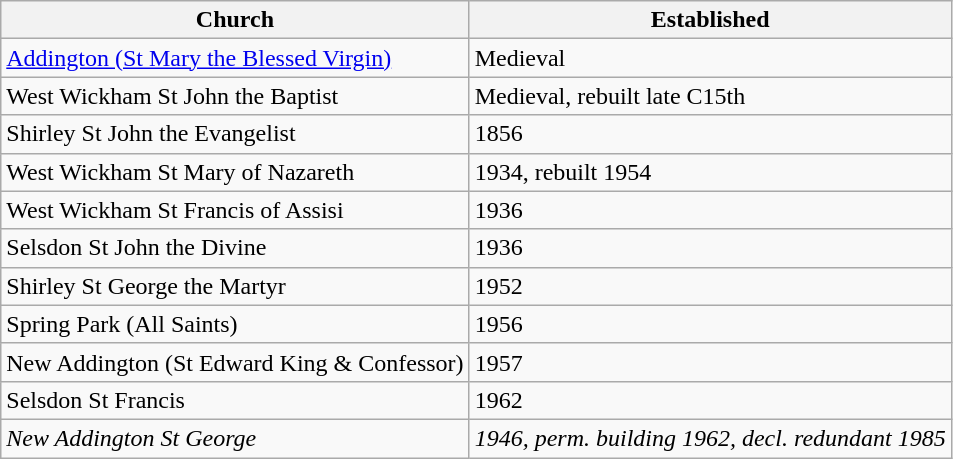<table class="wikitable">
<tr>
<th>Church</th>
<th>Established</th>
</tr>
<tr>
<td><a href='#'>Addington (St Mary the Blessed Virgin)</a></td>
<td>Medieval</td>
</tr>
<tr>
<td>West Wickham St John the Baptist</td>
<td>Medieval, rebuilt late C15th</td>
</tr>
<tr>
<td>Shirley St John the Evangelist</td>
<td>1856</td>
</tr>
<tr>
<td>West Wickham St Mary of Nazareth</td>
<td>1934, rebuilt 1954</td>
</tr>
<tr>
<td>West Wickham St Francis of Assisi</td>
<td>1936</td>
</tr>
<tr>
<td>Selsdon St John the Divine</td>
<td>1936</td>
</tr>
<tr>
<td>Shirley St George the Martyr</td>
<td>1952</td>
</tr>
<tr>
<td>Spring Park (All Saints)</td>
<td>1956</td>
</tr>
<tr>
<td>New Addington (St Edward King & Confessor)</td>
<td>1957</td>
</tr>
<tr>
<td>Selsdon St Francis</td>
<td>1962</td>
</tr>
<tr>
<td><em>New Addington St George</em></td>
<td><em>1946, perm. building 1962, decl. redundant 1985</em></td>
</tr>
</table>
